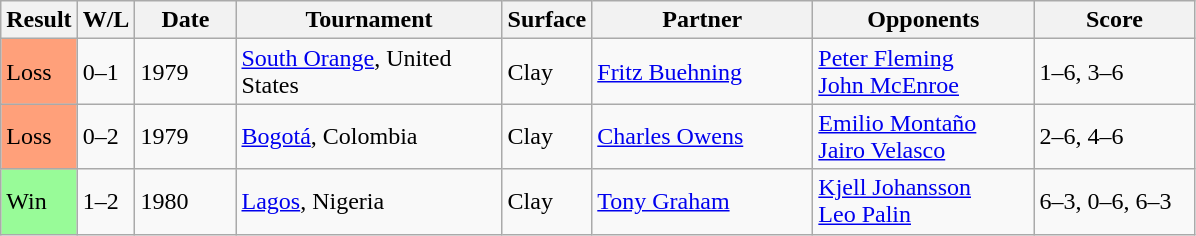<table class="sortable wikitable">
<tr>
<th style="width:40px">Result</th>
<th style="width:30px" class="unsortable">W/L</th>
<th style="width:60px">Date</th>
<th style="width:170px">Tournament</th>
<th style="width:50px">Surface</th>
<th style="width:140px">Partner</th>
<th style="width:140px">Opponents</th>
<th style="width:100px" class="unsortable">Score</th>
</tr>
<tr>
<td style="background:#ffa07a;">Loss</td>
<td>0–1</td>
<td>1979</td>
<td><a href='#'>South Orange</a>, United States</td>
<td>Clay</td>
<td> <a href='#'>Fritz Buehning</a></td>
<td> <a href='#'>Peter Fleming</a><br> <a href='#'>John McEnroe</a></td>
<td>1–6, 3–6</td>
</tr>
<tr>
<td style="background:#ffa07a;">Loss</td>
<td>0–2</td>
<td>1979</td>
<td><a href='#'>Bogotá</a>, Colombia</td>
<td>Clay</td>
<td> <a href='#'>Charles Owens</a></td>
<td> <a href='#'>Emilio Montaño</a><br> <a href='#'>Jairo Velasco</a></td>
<td>2–6, 4–6</td>
</tr>
<tr>
<td style="background:#98fb98;">Win</td>
<td>1–2</td>
<td>1980</td>
<td><a href='#'>Lagos</a>, Nigeria</td>
<td>Clay</td>
<td> <a href='#'>Tony Graham</a></td>
<td> <a href='#'>Kjell Johansson</a><br> <a href='#'>Leo Palin</a></td>
<td>6–3, 0–6, 6–3</td>
</tr>
</table>
